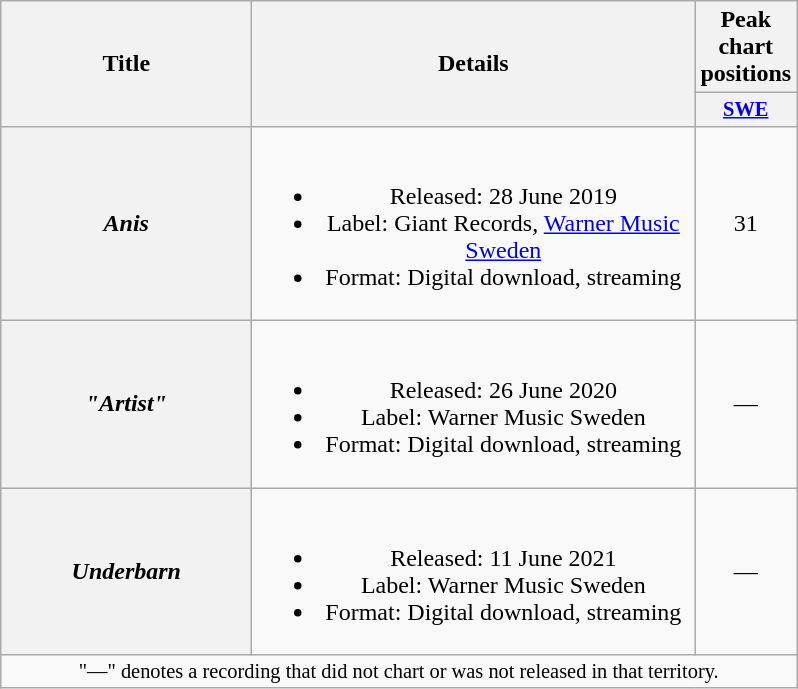<table class="wikitable plainrowheaders" style="text-align:center;">
<tr>
<th scope="col" rowspan="2" style="width:10em;">Title</th>
<th scope="col" rowspan="2" style="width:18em;">Details</th>
<th scope="col" colspan="1">Peak chart positions</th>
</tr>
<tr>
<th scope="col" style="width:3em;font-size:85%;"><a href='#'>SWE</a><br></th>
</tr>
<tr>
<th scope="row"><em>Anis</em></th>
<td><br><ul><li>Released: 28 June 2019</li><li>Label: Giant Records, <a href='#'>Warner Music Sweden</a></li><li>Format: Digital download, streaming</li></ul></td>
<td>31</td>
</tr>
<tr>
<th scope="row"><em>"Artist"</em></th>
<td><br><ul><li>Released: 26 June 2020</li><li>Label: Warner Music Sweden</li><li>Format: Digital download, streaming</li></ul></td>
<td>—</td>
</tr>
<tr>
<th scope="row"><em>Underbarn</em></th>
<td><br><ul><li>Released: 11 June 2021</li><li>Label: Warner Music Sweden</li><li>Format: Digital download, streaming</li></ul></td>
<td>—</td>
</tr>
<tr>
<td colspan="15" style="font-size:85%">"—" denotes a recording that did not chart or was not released in that territory.</td>
</tr>
</table>
